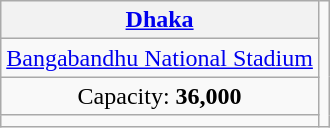<table class="wikitable" style="text-align:center">
<tr>
<th><a href='#'>Dhaka</a></th>
<td rowspan="4"></td>
</tr>
<tr>
<td><a href='#'>Bangabandhu National Stadium</a></td>
</tr>
<tr>
<td>Capacity: <strong>36,000</strong></td>
</tr>
<tr>
<td></td>
</tr>
</table>
